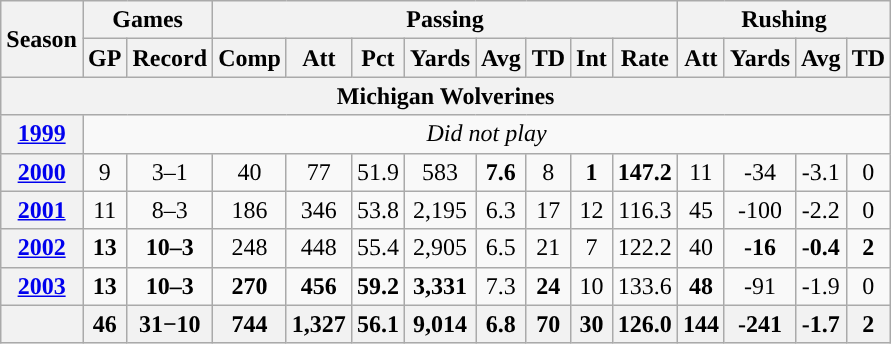<table class="wikitable" style="text-align:center;">
<tr>
<th rowspan="2">Season</th>
<th colspan="2">Games</th>
<th colspan="8">Passing</th>
<th colspan="4">Rushing</th>
</tr>
<tr>
<th>GP</th>
<th>Record</th>
<th>Comp</th>
<th>Att</th>
<th>Pct</th>
<th>Yards</th>
<th>Avg</th>
<th>TD</th>
<th>Int</th>
<th>Rate</th>
<th>Att</th>
<th>Yards</th>
<th>Avg</th>
<th>TD</th>
</tr>
<tr>
<th colspan="16">Michigan Wolverines</th>
</tr>
<tr>
<th><a href='#'>1999</a></th>
<td colspan="15"><em>Did not play</em></td>
</tr>
<tr>
<th><a href='#'>2000</a></th>
<td>9</td>
<td>3–1</td>
<td>40</td>
<td>77</td>
<td>51.9</td>
<td>583</td>
<td><strong>7.6</strong></td>
<td>8</td>
<td><strong>1</strong></td>
<td><strong>147.2</strong></td>
<td>11</td>
<td>-34</td>
<td>-3.1</td>
<td>0</td>
</tr>
<tr>
<th><a href='#'>2001</a></th>
<td>11</td>
<td>8–3</td>
<td>186</td>
<td>346</td>
<td>53.8</td>
<td>2,195</td>
<td>6.3</td>
<td>17</td>
<td>12</td>
<td>116.3</td>
<td>45</td>
<td>-100</td>
<td>-2.2</td>
<td>0</td>
</tr>
<tr>
<th><a href='#'>2002</a></th>
<td><strong>13</strong></td>
<td><strong>10–3</strong></td>
<td>248</td>
<td>448</td>
<td>55.4</td>
<td>2,905</td>
<td>6.5</td>
<td>21</td>
<td>7</td>
<td>122.2</td>
<td>40</td>
<td><strong>-16</strong></td>
<td><strong>-0.4</strong></td>
<td><strong>2</strong></td>
</tr>
<tr>
<th><a href='#'>2003</a></th>
<td><strong>13</strong></td>
<td><strong>10–3</strong></td>
<td><strong>270</strong></td>
<td><strong>456</strong></td>
<td><strong>59.2</strong></td>
<td><strong>3,331</strong></td>
<td>7.3</td>
<td><strong>24</strong></td>
<td>10</td>
<td>133.6</td>
<td><strong>48</strong></td>
<td>-91</td>
<td>-1.9</td>
<td>0</td>
</tr>
<tr>
<th></th>
<th>46</th>
<th>31−10</th>
<th>744</th>
<th>1,327</th>
<th>56.1</th>
<th>9,014</th>
<th>6.8</th>
<th>70</th>
<th>30</th>
<th>126.0</th>
<th>144</th>
<th>-241</th>
<th>-1.7</th>
<th>2</th>
</tr>
</table>
